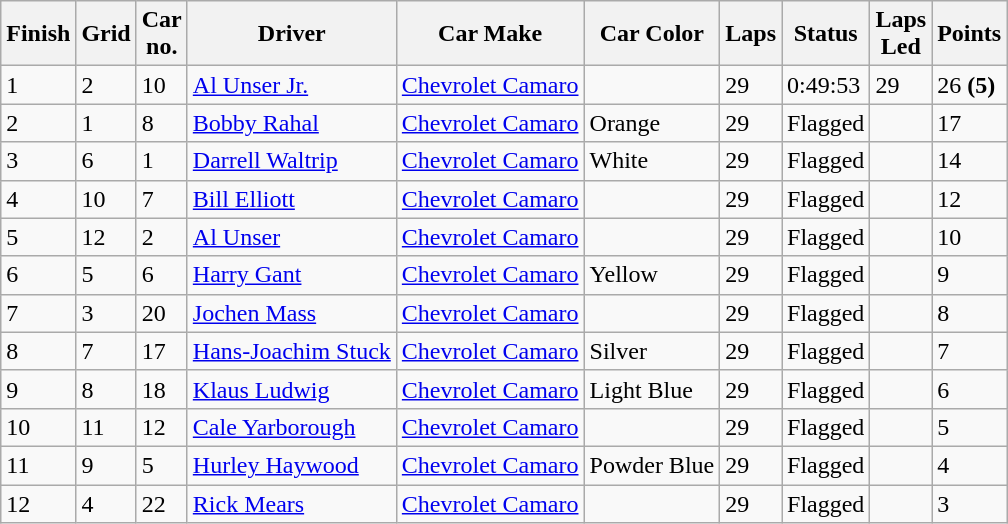<table class="wikitable">
<tr>
<th>Finish</th>
<th>Grid</th>
<th>Car<br>no.</th>
<th>Driver</th>
<th>Car Make</th>
<th>Car Color</th>
<th>Laps</th>
<th>Status</th>
<th>Laps<br>Led</th>
<th>Points</th>
</tr>
<tr>
<td>1</td>
<td>2</td>
<td>10</td>
<td> <a href='#'>Al Unser Jr.</a></td>
<td><a href='#'>Chevrolet Camaro</a></td>
<td><div></div></td>
<td>29</td>
<td>0:49:53</td>
<td>29</td>
<td>26 <strong>(5)</strong></td>
</tr>
<tr>
<td>2</td>
<td>1</td>
<td>8</td>
<td> <a href='#'>Bobby Rahal</a></td>
<td><a href='#'>Chevrolet Camaro</a></td>
<td><div> Orange</div></td>
<td>29</td>
<td>Flagged</td>
<td></td>
<td>17</td>
</tr>
<tr>
<td>3</td>
<td>6</td>
<td>1</td>
<td> <a href='#'>Darrell Waltrip</a></td>
<td><a href='#'>Chevrolet Camaro</a></td>
<td><div> White</div></td>
<td>29</td>
<td>Flagged</td>
<td></td>
<td>14</td>
</tr>
<tr>
<td>4</td>
<td>10</td>
<td>7</td>
<td> <a href='#'>Bill Elliott</a></td>
<td><a href='#'>Chevrolet Camaro</a></td>
<td><div></div></td>
<td>29</td>
<td>Flagged</td>
<td></td>
<td>12</td>
</tr>
<tr>
<td>5</td>
<td>12</td>
<td>2</td>
<td> <a href='#'>Al Unser</a></td>
<td><a href='#'>Chevrolet Camaro</a></td>
<td><div></div></td>
<td>29</td>
<td>Flagged</td>
<td></td>
<td>10</td>
</tr>
<tr>
<td>6</td>
<td>5</td>
<td>6</td>
<td> <a href='#'>Harry Gant</a></td>
<td><a href='#'>Chevrolet Camaro</a></td>
<td><div> Yellow</div></td>
<td>29</td>
<td>Flagged</td>
<td></td>
<td>9</td>
</tr>
<tr>
<td>7</td>
<td>3</td>
<td>20</td>
<td> <a href='#'>Jochen Mass</a></td>
<td><a href='#'>Chevrolet Camaro</a></td>
<td><div></div></td>
<td>29</td>
<td>Flagged</td>
<td></td>
<td>8</td>
</tr>
<tr>
<td>8</td>
<td>7</td>
<td>17</td>
<td> <a href='#'>Hans-Joachim Stuck</a></td>
<td><a href='#'>Chevrolet Camaro</a></td>
<td><div> Silver</div></td>
<td>29</td>
<td>Flagged</td>
<td></td>
<td>7</td>
</tr>
<tr>
<td>9</td>
<td>8</td>
<td>18</td>
<td> <a href='#'>Klaus Ludwig</a></td>
<td><a href='#'>Chevrolet Camaro</a></td>
<td><div> Light Blue</div></td>
<td>29</td>
<td>Flagged</td>
<td></td>
<td>6</td>
</tr>
<tr>
<td>10</td>
<td>11</td>
<td>12</td>
<td> <a href='#'>Cale Yarborough</a></td>
<td><a href='#'>Chevrolet Camaro</a></td>
<td><div></div></td>
<td>29</td>
<td>Flagged</td>
<td></td>
<td>5</td>
</tr>
<tr>
<td>11</td>
<td>9</td>
<td>5</td>
<td> <a href='#'>Hurley Haywood</a></td>
<td><a href='#'>Chevrolet Camaro</a></td>
<td><div> Powder Blue</div></td>
<td>29</td>
<td>Flagged</td>
<td></td>
<td>4</td>
</tr>
<tr>
<td>12</td>
<td>4</td>
<td>22</td>
<td> <a href='#'>Rick Mears</a></td>
<td><a href='#'>Chevrolet Camaro</a></td>
<td><div></div></td>
<td>29</td>
<td>Flagged</td>
<td></td>
<td>3</td>
</tr>
</table>
